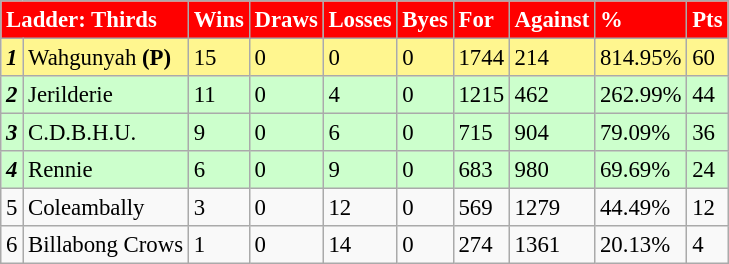<table style="font-size: 95%; text-align: left;" class="wikitable">
<tr>
<td colspan="2" bgcolor="Red" div style="color:White"><strong>Ladder: Thirds</strong></td>
<td bgcolor="Red" div style="color:White"><strong>Wins</strong></td>
<td bgcolor="Red" div style="color:White"><strong>Draws</strong></td>
<td bgcolor="Red" div style="color:White"><strong>Losses</strong></td>
<td bgcolor="Red" div style="color:White"><strong>Byes</strong></td>
<td bgcolor="Red" div style="color:White"><strong>For</strong></td>
<td bgcolor="Red" div style="color:White"><strong>Against</strong></td>
<td bgcolor="Red" div style="color:White"><strong>%</strong></td>
<td bgcolor="Red" div style="color:White"><strong>Pts</strong></td>
</tr>
<tr>
<td bgcolor="#FFF68F" div style="color: black"><strong><em>1</em></strong></td>
<td bgcolor="#FFF68F" div style="color: black">Wahgunyah	<strong>(P)</strong></td>
<td bgcolor="#FFF68F" div style="color: black">15</td>
<td bgcolor="#FFF68F" div style="color: black">0</td>
<td bgcolor="#FFF68F" div style="color: black">0</td>
<td bgcolor="#FFF68F" div style="color: black">0</td>
<td bgcolor="#FFF68F" div style="color: black">1744</td>
<td bgcolor="#FFF68F" div style="color: black">214</td>
<td bgcolor="#FFF68F" div style="color: black">814.95%</td>
<td bgcolor="#FFF68F" div style="color: black">60</td>
</tr>
<tr>
<td bgcolor="#ccffcc" div style="color: black"><strong><em>2</em></strong></td>
<td bgcolor="#ccffcc" div style="color: black">Jerilderie</td>
<td bgcolor="#ccffcc" div style="color: black">11</td>
<td bgcolor="#ccffcc" div style="color: black">0</td>
<td bgcolor="#ccffcc" div style="color: black">4</td>
<td bgcolor="#ccffcc" div style="color: black">0</td>
<td bgcolor="#ccffcc" div style="color: black">1215</td>
<td bgcolor="#ccffcc" div style="color: black">462</td>
<td bgcolor="#ccffcc" div style="color: black">262.99%</td>
<td bgcolor="#ccffcc" div style="color: black">44</td>
</tr>
<tr>
<td bgcolor="#ccffcc" div style="color: black"><strong><em>3</em></strong></td>
<td bgcolor="#ccffcc" div style="color: black">C.D.B.H.U.</td>
<td bgcolor="#ccffcc" div style="color: black">9</td>
<td bgcolor="#ccffcc" div style="color: black">0</td>
<td bgcolor="#ccffcc" div style="color: black">6</td>
<td bgcolor="#ccffcc" div style="color: black">0</td>
<td bgcolor="#ccffcc" div style="color: black">715</td>
<td bgcolor="#ccffcc" div style="color: black">904</td>
<td bgcolor="#ccffcc" div style="color: black">79.09%</td>
<td bgcolor="#ccffcc" div style="color: black">36</td>
</tr>
<tr>
<td bgcolor="#ccffcc" div style="color: black"><strong><em>4</em></strong></td>
<td bgcolor="#ccffcc" div style="color: black">Rennie</td>
<td bgcolor="#ccffcc" div style="color: black">6</td>
<td bgcolor="#ccffcc" div style="color: black">0</td>
<td bgcolor="#ccffcc" div style="color: black">9</td>
<td bgcolor="#ccffcc" div style="color: black">0</td>
<td bgcolor="#ccffcc" div style="color: black">683</td>
<td bgcolor="#ccffcc" div style="color: black">980</td>
<td bgcolor="#ccffcc" div style="color: black">69.69%</td>
<td bgcolor="#ccffcc" div style="color: black">24</td>
</tr>
<tr>
<td>5</td>
<td>Coleambally</td>
<td>3</td>
<td>0</td>
<td>12</td>
<td>0</td>
<td>569</td>
<td>1279</td>
<td>44.49%</td>
<td>12</td>
</tr>
<tr>
<td>6</td>
<td>Billabong Crows</td>
<td>1</td>
<td>0</td>
<td>14</td>
<td>0</td>
<td>274</td>
<td>1361</td>
<td>20.13%</td>
<td>4</td>
</tr>
</table>
